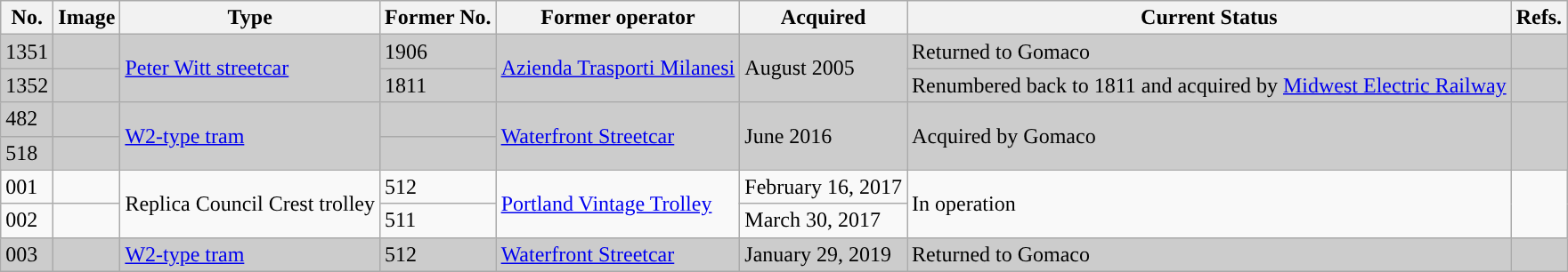<table class="wikitable">
<tr>
<th>No.</th>
<th>Image</th>
<th>Type</th>
<th>Former No.</th>
<th>Former operator</th>
<th>Acquired</th>
<th>Current Status</th>
<th>Refs.</th>
</tr>
<tr style="background-color:#CCC;">
<td>1351</td>
<td></td>
<td rowspan="2"><a href='#'>Peter Witt streetcar</a></td>
<td>1906</td>
<td rowspan="2"><a href='#'>Azienda Trasporti Milanesi</a></td>
<td rowspan="2">August 2005</td>
<td>Returned to Gomaco</td>
<td></td>
</tr>
<tr style="background-color:#CCC;">
<td>1352</td>
<td></td>
<td>1811</td>
<td>Renumbered back to 1811 and acquired by <a href='#'>Midwest Electric Railway</a></td>
<td></td>
</tr>
<tr style="background-color:#CCC;">
<td>482</td>
<td></td>
<td rowspan="2"><a href='#'>W2-type tram</a></td>
<td></td>
<td rowspan="2"><a href='#'>Waterfront Streetcar</a></td>
<td rowspan="2">June 2016</td>
<td rowspan="2">Acquired by Gomaco</td>
<td rowspan="2"></td>
</tr>
<tr style="background-color:#CCC;">
<td>518</td>
<td></td>
<td></td>
</tr>
<tr>
<td>001</td>
<td></td>
<td rowspan="2">Replica Council Crest trolley</td>
<td>512</td>
<td rowspan="2"><a href='#'>Portland Vintage Trolley</a></td>
<td>February 16, 2017</td>
<td rowspan="2">In operation</td>
<td rowspan="2"></td>
</tr>
<tr>
<td>002</td>
<td></td>
<td>511</td>
<td>March 30, 2017</td>
</tr>
<tr style="background-color:#CCC;">
<td>003</td>
<td></td>
<td><a href='#'>W2-type tram</a></td>
<td>512</td>
<td><a href='#'>Waterfront Streetcar</a></td>
<td>January 29, 2019</td>
<td>Returned to Gomaco</td>
<td></td>
</tr>
</table>
